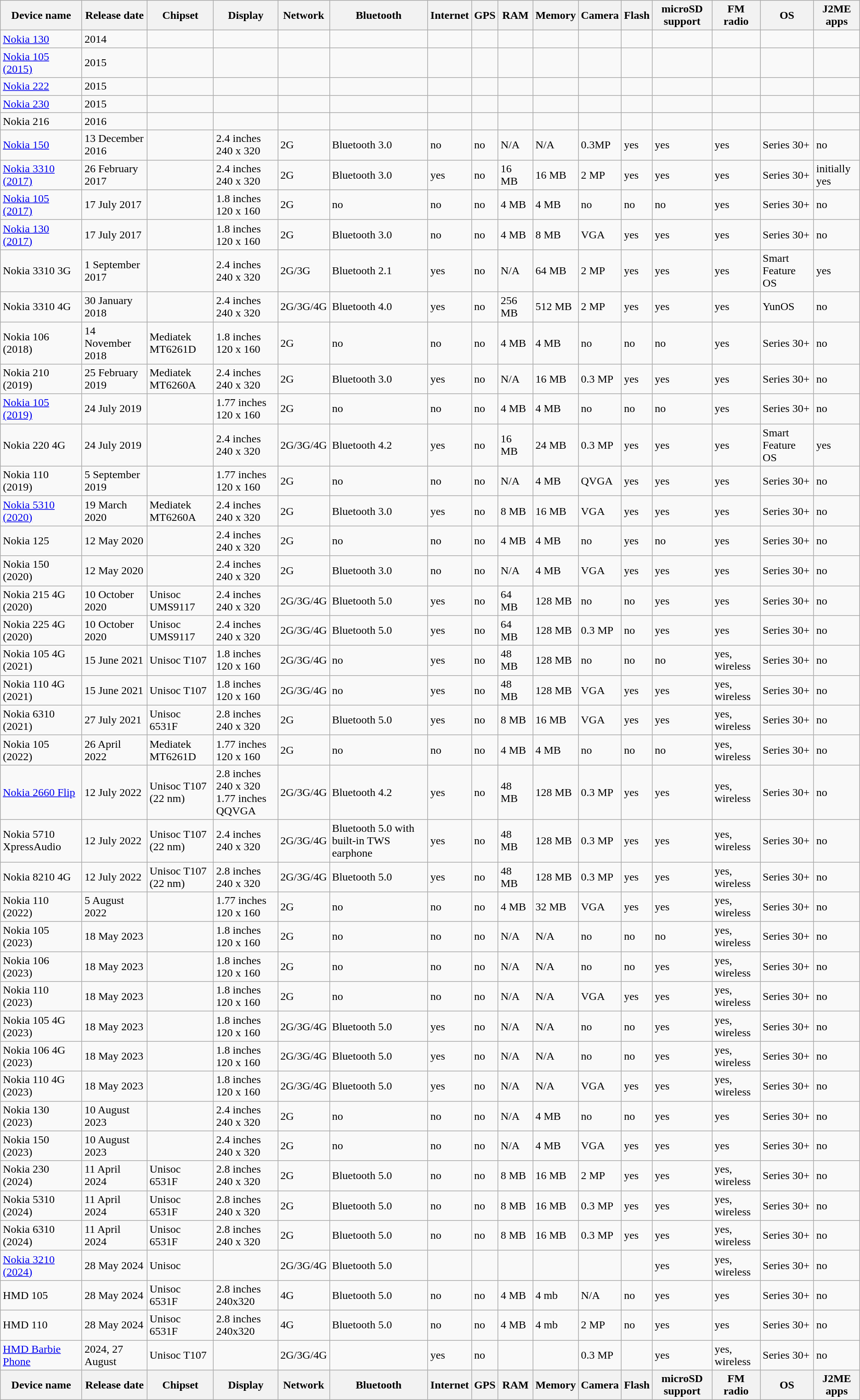<table class="wikitable">
<tr>
<th>Device name</th>
<th>Release date</th>
<th>Chipset</th>
<th>Display</th>
<th>Network</th>
<th>Bluetooth</th>
<th>Internet</th>
<th>GPS</th>
<th>RAM</th>
<th>Memory</th>
<th>Camera</th>
<th>Flash</th>
<th>microSD support</th>
<th>FM radio</th>
<th>OS</th>
<th>J2ME apps</th>
</tr>
<tr>
<td><a href='#'>Nokia 130</a></td>
<td>2014</td>
<td></td>
<td></td>
<td></td>
<td></td>
<td></td>
<td></td>
<td></td>
<td></td>
<td></td>
<td></td>
<td></td>
<td></td>
<td></td>
<td></td>
</tr>
<tr>
<td><a href='#'>Nokia 105 (2015)</a></td>
<td>2015</td>
<td></td>
<td></td>
<td></td>
<td></td>
<td></td>
<td></td>
<td></td>
<td></td>
<td></td>
<td></td>
<td></td>
<td></td>
<td></td>
<td></td>
</tr>
<tr>
<td><a href='#'>Nokia 222</a></td>
<td>2015</td>
<td></td>
<td></td>
<td></td>
<td></td>
<td></td>
<td></td>
<td></td>
<td></td>
<td></td>
<td></td>
<td></td>
<td></td>
<td></td>
<td></td>
</tr>
<tr>
<td><a href='#'>Nokia 230</a></td>
<td>2015</td>
<td></td>
<td></td>
<td></td>
<td></td>
<td></td>
<td></td>
<td></td>
<td></td>
<td></td>
<td></td>
<td></td>
<td></td>
<td></td>
<td></td>
</tr>
<tr>
<td>Nokia 216</td>
<td>2016</td>
<td></td>
<td></td>
<td></td>
<td></td>
<td></td>
<td></td>
<td></td>
<td></td>
<td></td>
<td></td>
<td></td>
<td></td>
<td></td>
<td></td>
</tr>
<tr>
<td><a href='#'>Nokia 150</a></td>
<td>13 December 2016</td>
<td></td>
<td>2.4 inches 240 x 320</td>
<td>2G</td>
<td>Bluetooth 3.0</td>
<td>no</td>
<td>no</td>
<td>N/A</td>
<td>N/A</td>
<td>0.3MP</td>
<td>yes</td>
<td>yes</td>
<td>yes</td>
<td>Series 30+</td>
<td>no</td>
</tr>
<tr>
<td><a href='#'>Nokia 3310 (2017)</a></td>
<td>26 February 2017</td>
<td></td>
<td>2.4 inches 240 x 320</td>
<td>2G</td>
<td>Bluetooth 3.0</td>
<td>yes</td>
<td>no</td>
<td>16 MB</td>
<td>16 MB</td>
<td>2 MP</td>
<td>yes</td>
<td>yes</td>
<td>yes</td>
<td>Series 30+</td>
<td>initially yes</td>
</tr>
<tr>
<td><a href='#'>Nokia 105 (2017)</a></td>
<td>17 July 2017</td>
<td></td>
<td>1.8 inches 120 x 160</td>
<td>2G</td>
<td>no</td>
<td>no</td>
<td>no</td>
<td>4 MB</td>
<td>4 MB</td>
<td>no</td>
<td>no</td>
<td>no</td>
<td>yes</td>
<td>Series 30+</td>
<td>no</td>
</tr>
<tr>
<td><a href='#'>Nokia 130 (2017)</a></td>
<td>17 July 2017</td>
<td></td>
<td>1.8 inches 120 x 160</td>
<td>2G</td>
<td>Bluetooth 3.0</td>
<td>no</td>
<td>no</td>
<td>4 MB</td>
<td>8 MB</td>
<td>VGA</td>
<td>yes</td>
<td>yes</td>
<td>yes</td>
<td>Series 30+</td>
<td>no</td>
</tr>
<tr>
<td>Nokia 3310 3G</td>
<td>1 September 2017</td>
<td></td>
<td>2.4 inches 240 x 320</td>
<td>2G/3G</td>
<td>Bluetooth 2.1</td>
<td>yes</td>
<td>no</td>
<td>N/A</td>
<td>64 MB</td>
<td>2 MP</td>
<td>yes</td>
<td>yes</td>
<td>yes</td>
<td>Smart Feature OS</td>
<td>yes</td>
</tr>
<tr>
<td>Nokia 3310 4G</td>
<td>30 January 2018</td>
<td></td>
<td>2.4 inches 240 x 320</td>
<td>2G/3G/4G</td>
<td>Bluetooth 4.0</td>
<td>yes</td>
<td>no</td>
<td>256 MB</td>
<td>512 MB</td>
<td>2 MP</td>
<td>yes</td>
<td>yes</td>
<td>yes</td>
<td>YunOS</td>
<td>no</td>
</tr>
<tr>
<td>Nokia 106 (2018)</td>
<td>14 November 2018</td>
<td>Mediatek MT6261D</td>
<td>1.8 inches 120 x 160</td>
<td>2G</td>
<td>no</td>
<td>no</td>
<td>no</td>
<td>4 MB</td>
<td>4 MB</td>
<td>no</td>
<td>no</td>
<td>no</td>
<td>yes</td>
<td>Series 30+</td>
<td>no</td>
</tr>
<tr>
<td>Nokia 210 (2019)</td>
<td>25 February 2019</td>
<td>Mediatek MT6260A</td>
<td>2.4 inches 240 x 320</td>
<td>2G</td>
<td>Bluetooth 3.0</td>
<td>yes</td>
<td>no</td>
<td>N/A</td>
<td>16 MB</td>
<td>0.3 MP</td>
<td>yes</td>
<td>yes</td>
<td>yes</td>
<td>Series 30+</td>
<td>no</td>
</tr>
<tr>
<td><a href='#'>Nokia 105 (2019)</a></td>
<td>24 July 2019</td>
<td></td>
<td>1.77 inches 120 x 160</td>
<td>2G</td>
<td>no</td>
<td>no</td>
<td>no</td>
<td>4 MB</td>
<td>4 MB</td>
<td>no</td>
<td>no</td>
<td>no</td>
<td>yes</td>
<td>Series 30+</td>
<td>no</td>
</tr>
<tr>
<td>Nokia 220 4G</td>
<td>24 July 2019</td>
<td></td>
<td>2.4 inches 240 x 320</td>
<td>2G/3G/4G</td>
<td>Bluetooth 4.2</td>
<td>yes</td>
<td>no</td>
<td>16 MB</td>
<td>24 MB</td>
<td>0.3 MP</td>
<td>yes</td>
<td>yes</td>
<td>yes</td>
<td>Smart Feature OS</td>
<td>yes</td>
</tr>
<tr>
<td>Nokia 110 (2019)</td>
<td>5 September 2019</td>
<td></td>
<td>1.77 inches 120 x 160</td>
<td>2G</td>
<td>no</td>
<td>no</td>
<td>no</td>
<td>N/A</td>
<td>4 MB</td>
<td>QVGA</td>
<td>yes</td>
<td>yes</td>
<td>yes</td>
<td>Series 30+</td>
<td>no</td>
</tr>
<tr>
<td><a href='#'>Nokia 5310 (2020)</a></td>
<td>19 March 2020</td>
<td>Mediatek MT6260A</td>
<td>2.4 inches 240 x 320</td>
<td>2G</td>
<td>Bluetooth 3.0</td>
<td>yes</td>
<td>no</td>
<td>8 MB</td>
<td>16 MB</td>
<td>VGA</td>
<td>yes</td>
<td>yes</td>
<td>yes</td>
<td>Series 30+</td>
<td>no</td>
</tr>
<tr>
<td>Nokia 125</td>
<td>12 May 2020</td>
<td></td>
<td>2.4 inches 240 x 320</td>
<td>2G</td>
<td>no</td>
<td>no</td>
<td>no</td>
<td>4 MB</td>
<td>4 MB</td>
<td>no</td>
<td>yes</td>
<td>no</td>
<td>yes</td>
<td>Series 30+</td>
<td>no</td>
</tr>
<tr>
<td>Nokia 150 (2020)</td>
<td>12 May 2020</td>
<td></td>
<td>2.4 inches 240 x 320</td>
<td>2G</td>
<td>Bluetooth 3.0</td>
<td>no</td>
<td>no</td>
<td>N/A</td>
<td>4 MB</td>
<td>VGA</td>
<td>yes</td>
<td>yes</td>
<td>yes</td>
<td>Series 30+</td>
<td>no</td>
</tr>
<tr>
<td>Nokia 215 4G (2020)</td>
<td>10 October 2020</td>
<td>Unisoc UMS9117</td>
<td>2.4 inches 240 x 320</td>
<td>2G/3G/4G</td>
<td>Bluetooth 5.0</td>
<td>yes</td>
<td>no</td>
<td>64 MB</td>
<td>128 MB</td>
<td>no</td>
<td>no</td>
<td>yes</td>
<td>yes</td>
<td>Series 30+</td>
<td>no</td>
</tr>
<tr>
<td>Nokia 225 4G (2020)</td>
<td>10 October 2020</td>
<td>Unisoc UMS9117</td>
<td>2.4 inches 240 x 320</td>
<td>2G/3G/4G</td>
<td>Bluetooth 5.0</td>
<td>yes</td>
<td>no</td>
<td>64 MB</td>
<td>128 MB</td>
<td>0.3 MP</td>
<td>no</td>
<td>yes</td>
<td>yes</td>
<td>Series 30+</td>
<td>no</td>
</tr>
<tr>
<td>Nokia 105 4G (2021)</td>
<td>15 June 2021</td>
<td>Unisoc T107</td>
<td>1.8 inches 120 x 160</td>
<td>2G/3G/4G</td>
<td>no</td>
<td>yes</td>
<td>no</td>
<td>48 MB</td>
<td>128 MB</td>
<td>no</td>
<td>no</td>
<td>no</td>
<td>yes, wireless</td>
<td>Series 30+</td>
<td>no</td>
</tr>
<tr>
<td>Nokia 110 4G (2021)</td>
<td>15 June 2021</td>
<td>Unisoc T107</td>
<td>1.8 inches 120 x 160</td>
<td>2G/3G/4G</td>
<td>no</td>
<td>yes</td>
<td>no</td>
<td>48 MB</td>
<td>128 MB</td>
<td>VGA</td>
<td>yes</td>
<td>yes</td>
<td>yes, wireless</td>
<td>Series 30+</td>
<td>no</td>
</tr>
<tr>
<td>Nokia 6310 (2021)</td>
<td>27 July 2021</td>
<td>Unisoc 6531F</td>
<td>2.8 inches 240 x 320</td>
<td>2G</td>
<td>Bluetooth 5.0</td>
<td>yes</td>
<td>no</td>
<td>8 MB</td>
<td>16 MB</td>
<td>VGA</td>
<td>yes</td>
<td>yes</td>
<td>yes, wireless</td>
<td>Series 30+</td>
<td>no</td>
</tr>
<tr>
<td>Nokia 105 (2022)</td>
<td>26 April 2022</td>
<td>Mediatek MT6261D</td>
<td>1.77 inches 120 x 160</td>
<td>2G</td>
<td>no</td>
<td>no</td>
<td>no</td>
<td>4 MB</td>
<td>4 MB</td>
<td>no</td>
<td>no</td>
<td>no</td>
<td>yes, wireless</td>
<td>Series 30+</td>
<td>no</td>
</tr>
<tr>
<td><a href='#'>Nokia 2660 Flip</a></td>
<td>12 July 2022</td>
<td>Unisoc T107<br>(22 nm)</td>
<td>2.8 inches 240 x 320<br>1.77 inches QQVGA</td>
<td>2G/3G/4G</td>
<td>Bluetooth 4.2</td>
<td>yes</td>
<td>no</td>
<td>48 MB</td>
<td>128 MB</td>
<td>0.3 MP</td>
<td>yes</td>
<td>yes</td>
<td>yes, wireless</td>
<td>Series 30+</td>
<td>no</td>
</tr>
<tr>
<td>Nokia 5710 XpressAudio</td>
<td>12 July 2022</td>
<td>Unisoc T107<br>(22 nm)</td>
<td>2.4 inches 240 x 320</td>
<td>2G/3G/4G</td>
<td>Bluetooth 5.0 with built-in TWS earphone</td>
<td>yes</td>
<td>no</td>
<td>48 MB</td>
<td>128 MB</td>
<td>0.3 MP</td>
<td>yes</td>
<td>yes</td>
<td>yes, wireless</td>
<td>Series 30+</td>
<td>no</td>
</tr>
<tr>
<td>Nokia 8210 4G</td>
<td>12 July 2022</td>
<td>Unisoc T107<br>(22 nm)</td>
<td>2.8 inches 240 x 320</td>
<td>2G/3G/4G</td>
<td>Bluetooth 5.0</td>
<td>yes</td>
<td>no</td>
<td>48 MB</td>
<td>128 MB</td>
<td>0.3 MP</td>
<td>yes</td>
<td>yes</td>
<td>yes, wireless</td>
<td>Series 30+</td>
<td>no</td>
</tr>
<tr>
<td>Nokia 110 (2022)</td>
<td>5 August 2022</td>
<td></td>
<td>1.77 inches 120 x 160</td>
<td>2G</td>
<td>no</td>
<td>no</td>
<td>no</td>
<td>4 MB</td>
<td>32 MB</td>
<td>VGA</td>
<td>yes</td>
<td>yes</td>
<td>yes, wireless</td>
<td>Series 30+</td>
<td>no</td>
</tr>
<tr>
<td>Nokia 105 (2023)</td>
<td>18 May 2023</td>
<td></td>
<td>1.8 inches 120 x 160</td>
<td>2G</td>
<td>no</td>
<td>no</td>
<td>no</td>
<td>N/A</td>
<td>N/A</td>
<td>no</td>
<td>no</td>
<td>no</td>
<td>yes, wireless</td>
<td>Series 30+</td>
<td>no</td>
</tr>
<tr>
<td>Nokia 106 (2023)</td>
<td>18 May 2023</td>
<td></td>
<td>1.8 inches 120 x 160</td>
<td>2G</td>
<td>no</td>
<td>no</td>
<td>no</td>
<td>N/A</td>
<td>N/A</td>
<td>no</td>
<td>no</td>
<td>yes</td>
<td>yes, wireless</td>
<td>Series 30+</td>
<td>no</td>
</tr>
<tr>
<td>Nokia 110 (2023)</td>
<td>18 May 2023</td>
<td></td>
<td>1.8 inches 120 x 160</td>
<td>2G</td>
<td>no</td>
<td>no</td>
<td>no</td>
<td>N/A</td>
<td>N/A</td>
<td>VGA</td>
<td>yes</td>
<td>yes</td>
<td>yes, wireless</td>
<td>Series 30+</td>
<td>no</td>
</tr>
<tr>
<td>Nokia 105 4G (2023)</td>
<td>18 May 2023</td>
<td></td>
<td>1.8 inches 120 x 160</td>
<td>2G/3G/4G</td>
<td>Bluetooth 5.0</td>
<td>yes</td>
<td>no</td>
<td>N/A</td>
<td>N/A</td>
<td>no</td>
<td>no</td>
<td>yes</td>
<td>yes, wireless</td>
<td>Series 30+</td>
<td>no</td>
</tr>
<tr>
<td>Nokia 106 4G (2023)</td>
<td>18 May 2023</td>
<td></td>
<td>1.8 inches 120 x 160</td>
<td>2G/3G/4G</td>
<td>Bluetooth 5.0</td>
<td>yes</td>
<td>no</td>
<td>N/A</td>
<td>N/A</td>
<td>no</td>
<td>no</td>
<td>yes</td>
<td>yes, wireless</td>
<td>Series 30+</td>
<td>no</td>
</tr>
<tr>
<td>Nokia 110 4G (2023)</td>
<td>18 May 2023</td>
<td></td>
<td>1.8 inches 120 x 160</td>
<td>2G/3G/4G</td>
<td>Bluetooth 5.0</td>
<td>yes</td>
<td>no</td>
<td>N/A</td>
<td>N/A</td>
<td>VGA</td>
<td>yes</td>
<td>yes</td>
<td>yes, wireless</td>
<td>Series 30+</td>
<td>no</td>
</tr>
<tr>
<td>Nokia 130 (2023)</td>
<td>10 August 2023</td>
<td></td>
<td>2.4 inches 240 x 320</td>
<td>2G</td>
<td>no</td>
<td>no</td>
<td>no</td>
<td>N/A</td>
<td>4 MB</td>
<td>no</td>
<td>no</td>
<td>yes</td>
<td>yes</td>
<td>Series 30+</td>
<td>no</td>
</tr>
<tr>
<td>Nokia 150 (2023)</td>
<td>10 August 2023</td>
<td></td>
<td>2.4 inches 240 x 320</td>
<td>2G</td>
<td>no</td>
<td>no</td>
<td>no</td>
<td>N/A</td>
<td>4 MB</td>
<td>VGA</td>
<td>yes</td>
<td>yes</td>
<td>yes</td>
<td>Series 30+</td>
<td>no</td>
</tr>
<tr>
<td>Nokia 230 (2024)</td>
<td>11 April 2024</td>
<td>Unisoc 6531F</td>
<td>2.8 inches 240 x 320</td>
<td>2G</td>
<td>Bluetooth 5.0</td>
<td>no</td>
<td>no</td>
<td>8 MB</td>
<td>16 MB</td>
<td>2 MP</td>
<td>yes</td>
<td>yes</td>
<td>yes, wireless</td>
<td>Series 30+</td>
<td>no</td>
</tr>
<tr>
<td>Nokia 5310 (2024)</td>
<td>11 April 2024</td>
<td>Unisoc 6531F</td>
<td>2.8 inches 240 x 320</td>
<td>2G</td>
<td>Bluetooth 5.0</td>
<td>no</td>
<td>no</td>
<td>8 MB</td>
<td>16 MB</td>
<td>0.3 MP</td>
<td>yes</td>
<td>yes</td>
<td>yes, wireless</td>
<td>Series 30+</td>
<td>no</td>
</tr>
<tr>
<td>Nokia 6310 (2024)</td>
<td>11 April 2024</td>
<td>Unisoc 6531F</td>
<td>2.8 inches 240 x 320</td>
<td>2G</td>
<td>Bluetooth 5.0</td>
<td>no</td>
<td>no</td>
<td>8 MB</td>
<td>16 MB</td>
<td>0.3 MP</td>
<td>yes</td>
<td>yes</td>
<td>yes, wireless</td>
<td>Series 30+</td>
<td>no</td>
</tr>
<tr>
<td><a href='#'>Nokia 3210 (2024)</a></td>
<td>28 May 2024</td>
<td>Unisoc</td>
<td></td>
<td>2G/3G/4G</td>
<td>Bluetooth 5.0</td>
<td></td>
<td></td>
<td></td>
<td></td>
<td></td>
<td></td>
<td>yes</td>
<td>yes, wireless</td>
<td>Series 30+</td>
<td>no</td>
</tr>
<tr>
<td>HMD 105</td>
<td>28 May 2024</td>
<td>Unisoc<br>6531F</td>
<td>2.8 inches<br>240x320</td>
<td>4G</td>
<td>Bluetooth 5.0</td>
<td>no</td>
<td>no</td>
<td>4 MB</td>
<td>4 mb</td>
<td>N/A</td>
<td>no</td>
<td>yes</td>
<td>yes</td>
<td>Series 30+</td>
<td>no</td>
</tr>
<tr>
<td>HMD 110</td>
<td>28 May 2024</td>
<td>Unisoc<br>6531F</td>
<td>2.8 inches<br>240x320</td>
<td>4G</td>
<td>Bluetooth 5.0</td>
<td>no</td>
<td>no</td>
<td>4 MB</td>
<td>4 mb</td>
<td>2 MP</td>
<td>no</td>
<td>yes</td>
<td>yes</td>
<td>Series 30+</td>
<td>no</td>
</tr>
<tr>
<td><a href='#'>HMD Barbie Phone</a></td>
<td>2024, 27 August</td>
<td>Unisoc T107</td>
<td></td>
<td>2G/3G/4G</td>
<td></td>
<td>yes</td>
<td>no</td>
<td></td>
<td></td>
<td>0.3 MP</td>
<td></td>
<td>yes</td>
<td>yes, wireless</td>
<td>Series 30+</td>
<td>no</td>
</tr>
<tr>
<th>Device name</th>
<th>Release date</th>
<th>Chipset</th>
<th>Display</th>
<th>Network</th>
<th>Bluetooth</th>
<th>Internet</th>
<th>GPS</th>
<th>RAM</th>
<th>Memory</th>
<th>Camera</th>
<th>Flash</th>
<th>microSD support</th>
<th>FM radio</th>
<th>OS</th>
<th>J2ME apps</th>
</tr>
</table>
